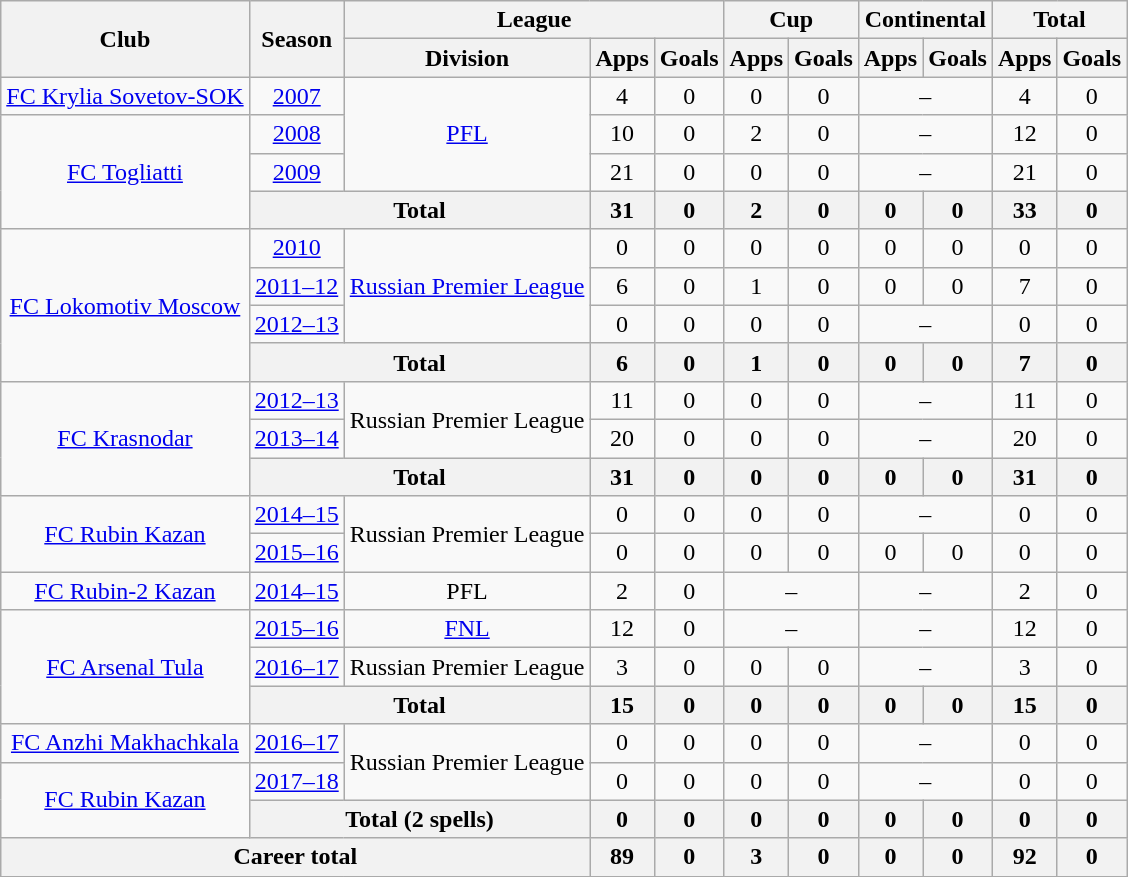<table class="wikitable" style="text-align: center;">
<tr>
<th rowspan=2>Club</th>
<th rowspan=2>Season</th>
<th colspan=3>League</th>
<th colspan=2>Cup</th>
<th colspan=2>Continental</th>
<th colspan=2>Total</th>
</tr>
<tr>
<th>Division</th>
<th>Apps</th>
<th>Goals</th>
<th>Apps</th>
<th>Goals</th>
<th>Apps</th>
<th>Goals</th>
<th>Apps</th>
<th>Goals</th>
</tr>
<tr>
<td><a href='#'>FC Krylia Sovetov-SOK</a></td>
<td><a href='#'>2007</a></td>
<td rowspan=3><a href='#'>PFL</a></td>
<td>4</td>
<td>0</td>
<td>0</td>
<td>0</td>
<td colspan=2>–</td>
<td>4</td>
<td>0</td>
</tr>
<tr>
<td rowspan=3><a href='#'>FC Togliatti</a></td>
<td><a href='#'>2008</a></td>
<td>10</td>
<td>0</td>
<td>2</td>
<td>0</td>
<td colspan=2>–</td>
<td>12</td>
<td>0</td>
</tr>
<tr>
<td><a href='#'>2009</a></td>
<td>21</td>
<td>0</td>
<td>0</td>
<td>0</td>
<td colspan=2>–</td>
<td>21</td>
<td>0</td>
</tr>
<tr>
<th colspan=2>Total</th>
<th>31</th>
<th>0</th>
<th>2</th>
<th>0</th>
<th>0</th>
<th>0</th>
<th>33</th>
<th>0</th>
</tr>
<tr>
<td rowspan=4><a href='#'>FC Lokomotiv Moscow</a></td>
<td><a href='#'>2010</a></td>
<td rowspan=3><a href='#'>Russian Premier League</a></td>
<td>0</td>
<td>0</td>
<td>0</td>
<td>0</td>
<td>0</td>
<td>0</td>
<td>0</td>
<td>0</td>
</tr>
<tr>
<td><a href='#'>2011–12</a></td>
<td>6</td>
<td>0</td>
<td>1</td>
<td>0</td>
<td>0</td>
<td>0</td>
<td>7</td>
<td>0</td>
</tr>
<tr>
<td><a href='#'>2012–13</a></td>
<td>0</td>
<td>0</td>
<td>0</td>
<td>0</td>
<td colspan=2>–</td>
<td>0</td>
<td>0</td>
</tr>
<tr>
<th colspan=2>Total</th>
<th>6</th>
<th>0</th>
<th>1</th>
<th>0</th>
<th>0</th>
<th>0</th>
<th>7</th>
<th>0</th>
</tr>
<tr>
<td rowspan=3><a href='#'>FC Krasnodar</a></td>
<td><a href='#'>2012–13</a></td>
<td rowspan=2>Russian Premier League</td>
<td>11</td>
<td>0</td>
<td>0</td>
<td>0</td>
<td colspan=2>–</td>
<td>11</td>
<td>0</td>
</tr>
<tr>
<td><a href='#'>2013–14</a></td>
<td>20</td>
<td>0</td>
<td>0</td>
<td>0</td>
<td colspan=2>–</td>
<td>20</td>
<td>0</td>
</tr>
<tr>
<th colspan=2>Total</th>
<th>31</th>
<th>0</th>
<th>0</th>
<th>0</th>
<th>0</th>
<th>0</th>
<th>31</th>
<th>0</th>
</tr>
<tr>
<td rowspan=2><a href='#'>FC Rubin Kazan</a></td>
<td><a href='#'>2014–15</a></td>
<td rowspan=2>Russian Premier League</td>
<td>0</td>
<td>0</td>
<td>0</td>
<td>0</td>
<td colspan=2>–</td>
<td>0</td>
<td>0</td>
</tr>
<tr>
<td><a href='#'>2015–16</a></td>
<td>0</td>
<td>0</td>
<td>0</td>
<td>0</td>
<td>0</td>
<td>0</td>
<td>0</td>
<td>0</td>
</tr>
<tr>
<td><a href='#'>FC Rubin-2 Kazan</a></td>
<td><a href='#'>2014–15</a></td>
<td>PFL</td>
<td>2</td>
<td>0</td>
<td colspan=2>–</td>
<td colspan=2>–</td>
<td>2</td>
<td>0</td>
</tr>
<tr>
<td rowspan=3><a href='#'>FC Arsenal Tula</a></td>
<td><a href='#'>2015–16</a></td>
<td><a href='#'>FNL</a></td>
<td>12</td>
<td>0</td>
<td colspan=2>–</td>
<td colspan=2>–</td>
<td>12</td>
<td>0</td>
</tr>
<tr>
<td><a href='#'>2016–17</a></td>
<td>Russian Premier League</td>
<td>3</td>
<td>0</td>
<td>0</td>
<td>0</td>
<td colspan=2>–</td>
<td>3</td>
<td>0</td>
</tr>
<tr>
<th colspan=2>Total</th>
<th>15</th>
<th>0</th>
<th>0</th>
<th>0</th>
<th>0</th>
<th>0</th>
<th>15</th>
<th>0</th>
</tr>
<tr>
<td><a href='#'>FC Anzhi Makhachkala</a></td>
<td><a href='#'>2016–17</a></td>
<td rowspan=2>Russian Premier League</td>
<td>0</td>
<td>0</td>
<td>0</td>
<td>0</td>
<td colspan=2>–</td>
<td>0</td>
<td>0</td>
</tr>
<tr>
<td rowspan=2><a href='#'>FC Rubin Kazan</a></td>
<td><a href='#'>2017–18</a></td>
<td>0</td>
<td>0</td>
<td>0</td>
<td>0</td>
<td colspan=2>–</td>
<td>0</td>
<td>0</td>
</tr>
<tr>
<th colspan=2>Total (2 spells)</th>
<th>0</th>
<th>0</th>
<th>0</th>
<th>0</th>
<th>0</th>
<th>0</th>
<th>0</th>
<th>0</th>
</tr>
<tr>
<th colspan=3>Career total</th>
<th>89</th>
<th>0</th>
<th>3</th>
<th>0</th>
<th>0</th>
<th>0</th>
<th>92</th>
<th>0</th>
</tr>
<tr>
</tr>
</table>
